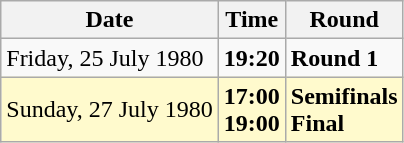<table class="wikitable">
<tr>
<th>Date</th>
<th>Time</th>
<th>Round</th>
</tr>
<tr>
<td>Friday, 25 July 1980</td>
<td><strong>19:20</strong></td>
<td><strong>Round 1</strong></td>
</tr>
<tr style=background:lemonchiffon>
<td>Sunday, 27 July 1980</td>
<td><strong>17:00</strong><br><strong>19:00</strong></td>
<td><strong>Semifinals</strong><br><strong>Final</strong></td>
</tr>
</table>
